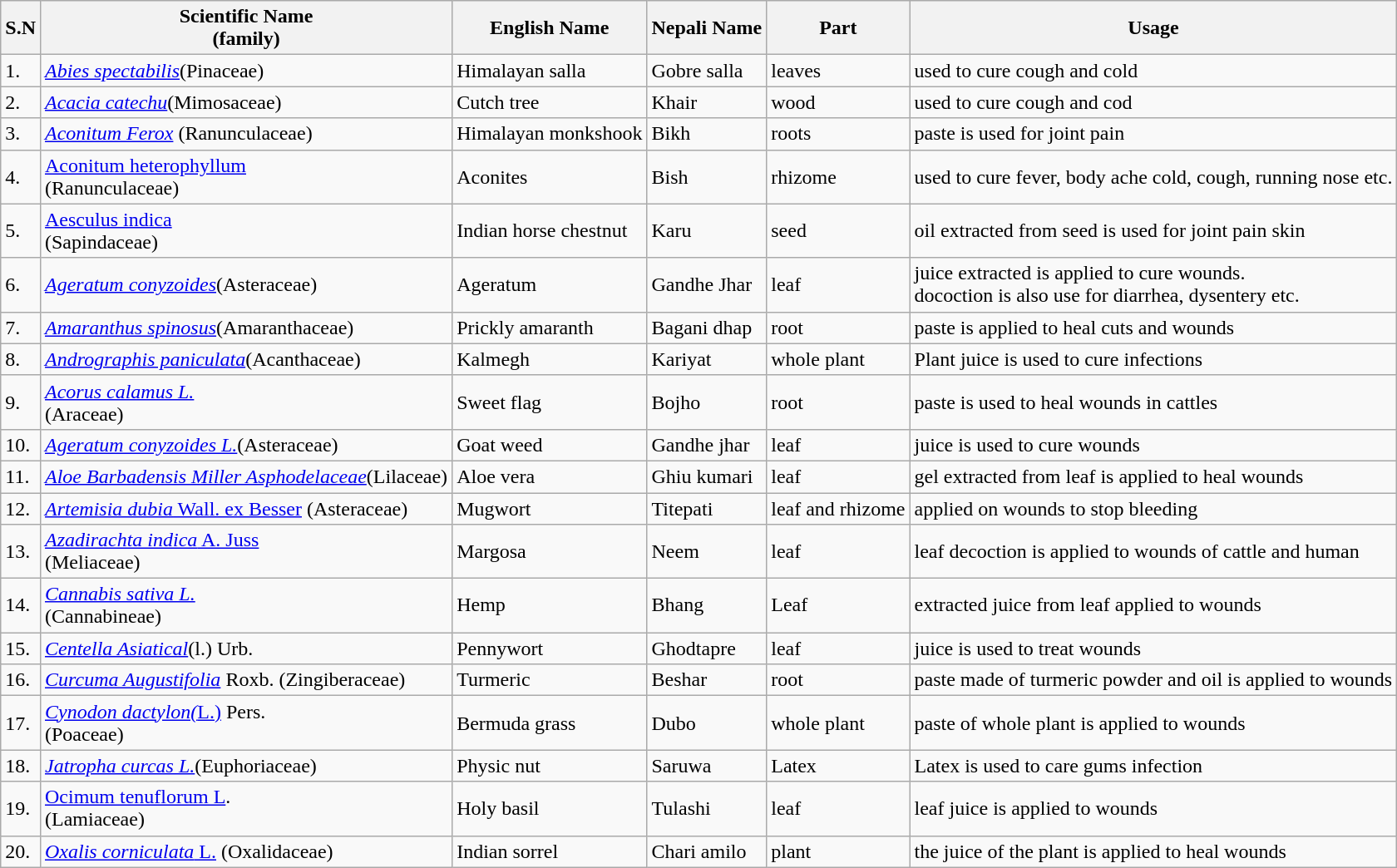<table class="wikitable">
<tr>
<th>S.N</th>
<th>Scientific Name<br>(family)</th>
<th>English Name</th>
<th>Nepali Name</th>
<th>Part</th>
<th>Usage</th>
</tr>
<tr>
<td>1.</td>
<td><em><a href='#'>Abies spectabilis</a></em>(Pinaceae)</td>
<td>Himalayan salla</td>
<td>Gobre salla</td>
<td>leaves</td>
<td>used to cure cough and cold</td>
</tr>
<tr>
<td>2.</td>
<td><em><a href='#'>Acacia catechu</a></em>(Mimosaceae)</td>
<td>Cutch tree</td>
<td>Khair</td>
<td>wood</td>
<td>used to cure cough and cod</td>
</tr>
<tr>
<td>3.</td>
<td><em><a href='#'>Aconitum Ferox</a></em> (Ranunculaceae)</td>
<td>Himalayan monkshook</td>
<td>Bikh</td>
<td>roots</td>
<td>paste is used for joint pain</td>
</tr>
<tr>
<td>4.</td>
<td><a href='#'>Aconitum heterophyllum</a><br>(Ranunculaceae)</td>
<td>Aconites</td>
<td>Bish</td>
<td>rhizome</td>
<td>used to cure fever, body ache cold, cough, running nose etc.</td>
</tr>
<tr>
<td>5.</td>
<td><a href='#'>Aesculus indica</a><br>(Sapindaceae)</td>
<td>Indian horse chestnut</td>
<td>Karu</td>
<td>seed</td>
<td>oil extracted from seed is used for joint pain skin</td>
</tr>
<tr>
<td>6.</td>
<td><em><a href='#'>Ageratum conyzoides</a></em>(Asteraceae)</td>
<td>Ageratum</td>
<td>Gandhe Jhar</td>
<td>leaf</td>
<td>juice extracted is applied to cure wounds.<br>docoction is also use for diarrhea, dysentery etc.</td>
</tr>
<tr>
<td>7.</td>
<td><em><a href='#'>Amaranthus spinosus</a></em>(Amaranthaceae)</td>
<td>Prickly amaranth</td>
<td>Bagani dhap</td>
<td>root</td>
<td>paste is applied to heal cuts and wounds</td>
</tr>
<tr>
<td>8.</td>
<td><em><a href='#'>Andrographis paniculata</a></em>(Acanthaceae)</td>
<td>Kalmegh</td>
<td>Kariyat</td>
<td>whole plant</td>
<td>Plant juice is used to cure infections</td>
</tr>
<tr>
<td>9.</td>
<td><em><a href='#'>Acorus calamus L.</a></em><br>(Araceae)</td>
<td>Sweet flag</td>
<td>Bojho</td>
<td>root</td>
<td>paste is used to heal wounds in cattles </td>
</tr>
<tr>
<td>10.</td>
<td><em><a href='#'>Ageratum conyzoides L.</a></em>(Asteraceae)</td>
<td>Goat weed</td>
<td>Gandhe jhar</td>
<td>leaf</td>
<td>juice is used to cure wounds</td>
</tr>
<tr>
<td>11.</td>
<td><em><a href='#'>Aloe Barbadensis Miller Asphodelaceae</a></em>(Lilaceae)</td>
<td>Aloe vera</td>
<td>Ghiu kumari</td>
<td>leaf</td>
<td>gel extracted from leaf is applied to heal wounds</td>
</tr>
<tr>
<td>12.</td>
<td><a href='#'><em>Artemisia dubia</em> Wall. ex Besser</a> (Asteraceae)</td>
<td>Mugwort</td>
<td>Titepati</td>
<td>leaf and rhizome</td>
<td>applied on wounds to stop bleeding</td>
</tr>
<tr>
<td>13.</td>
<td><a href='#'><em>Azadirachta indica</em> A. Juss</a><br>(Meliaceae)</td>
<td>Margosa</td>
<td>Neem</td>
<td>leaf</td>
<td>leaf decoction is applied to wounds of cattle and human</td>
</tr>
<tr>
<td>14.</td>
<td><em><a href='#'>Cannabis sativa L.</a></em><br>(Cannabineae)</td>
<td>Hemp</td>
<td>Bhang</td>
<td>Leaf</td>
<td>extracted juice from leaf applied to wounds</td>
</tr>
<tr>
<td>15.</td>
<td><em><a href='#'>Centella Asiatical</a></em>(l.) Urb.</td>
<td>Pennywort</td>
<td>Ghodtapre</td>
<td>leaf</td>
<td>juice is used to treat wounds</td>
</tr>
<tr>
<td>16.</td>
<td><em><a href='#'>Curcuma Augustifolia</a></em> Roxb. (Zingiberaceae)</td>
<td>Turmeric</td>
<td>Beshar</td>
<td>root</td>
<td>paste made of turmeric powder and oil is applied to wounds</td>
</tr>
<tr>
<td>17.</td>
<td><a href='#'><em>Cynodon dactylon(</em>L.)</a> Pers.<br>(Poaceae)</td>
<td>Bermuda grass</td>
<td>Dubo</td>
<td>whole plant</td>
<td>paste of whole plant is applied to wounds</td>
</tr>
<tr>
<td>18.</td>
<td><em><a href='#'>Jatropha curcas L.</a></em>(Euphoriaceae)</td>
<td>Physic nut</td>
<td>Saruwa</td>
<td>Latex</td>
<td>Latex is used to care gums infection</td>
</tr>
<tr>
<td>19.</td>
<td><a href='#'>Ocimum tenuflorum L</a>.<br>(Lamiaceae)</td>
<td>Holy basil</td>
<td>Tulashi</td>
<td>leaf</td>
<td>leaf juice is applied to wounds </td>
</tr>
<tr>
<td>20.</td>
<td><a href='#'><em>Oxalis corniculata</em> L.</a> (Oxalidaceae)</td>
<td>Indian sorrel</td>
<td>Chari amilo</td>
<td>plant</td>
<td>the juice of the plant is applied to heal wounds</td>
</tr>
</table>
